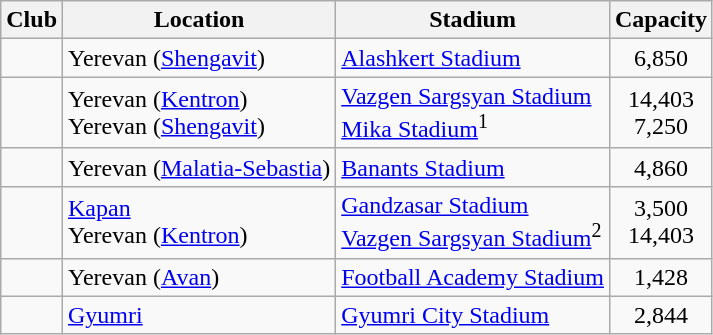<table class="wikitable sortable">
<tr>
<th>Club</th>
<th>Location</th>
<th>Stadium</th>
<th>Capacity</th>
</tr>
<tr>
<td></td>
<td>Yerevan (<a href='#'>Shengavit</a>)</td>
<td><a href='#'>Alashkert Stadium</a></td>
<td style="text-align:center;">6,850</td>
</tr>
<tr>
<td></td>
<td>Yerevan (<a href='#'>Kentron</a>)<br>Yerevan (<a href='#'>Shengavit</a>)</td>
<td><a href='#'>Vazgen Sargsyan Stadium</a><br><a href='#'>Mika Stadium</a><sup>1</sup></td>
<td style="text-align:center;">14,403<br>7,250</td>
</tr>
<tr>
<td></td>
<td>Yerevan (<a href='#'>Malatia-Sebastia</a>)</td>
<td><a href='#'>Banants Stadium</a></td>
<td style="text-align:center;">4,860</td>
</tr>
<tr>
<td></td>
<td><a href='#'>Kapan</a><br>Yerevan (<a href='#'>Kentron</a>)</td>
<td><a href='#'>Gandzasar Stadium</a><br><a href='#'>Vazgen Sargsyan Stadium</a><sup>2</sup></td>
<td style="text-align:center;">3,500<br>14,403</td>
</tr>
<tr>
<td></td>
<td>Yerevan (<a href='#'>Avan</a>)</td>
<td><a href='#'>Football Academy Stadium</a></td>
<td style="text-align:center;">1,428</td>
</tr>
<tr>
<td></td>
<td><a href='#'>Gyumri</a></td>
<td><a href='#'>Gyumri City Stadium</a></td>
<td style="text-align:center;">2,844</td>
</tr>
</table>
